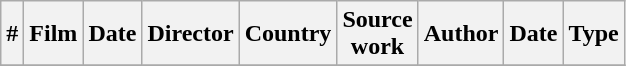<table class="wikitable">
<tr>
<th>#</th>
<th>Film</th>
<th>Date</th>
<th>Director</th>
<th>Country</th>
<th>Source<br>work</th>
<th>Author</th>
<th>Date</th>
<th>Type</th>
</tr>
<tr>
</tr>
</table>
